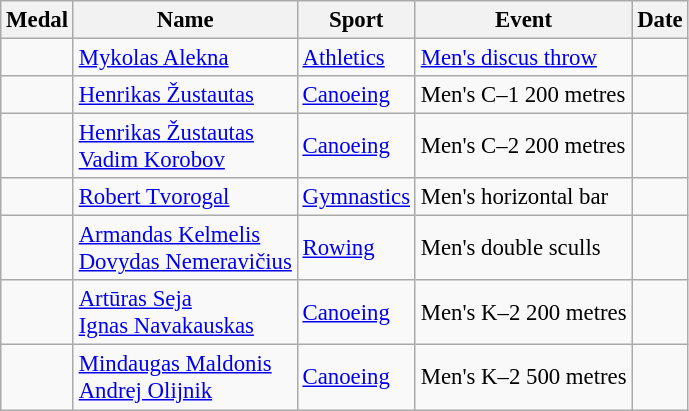<table class="wikitable sortable" style="font-size: 95%;">
<tr>
<th>Medal</th>
<th>Name</th>
<th>Sport</th>
<th>Event</th>
<th>Date</th>
</tr>
<tr>
<td></td>
<td><a href='#'>Mykolas Alekna</a></td>
<td><a href='#'>Athletics</a></td>
<td><a href='#'>Men's discus throw</a></td>
<td></td>
</tr>
<tr>
<td></td>
<td><a href='#'>Henrikas Žustautas</a></td>
<td><a href='#'>Canoeing</a></td>
<td>Men's C–1 200 metres</td>
<td></td>
</tr>
<tr>
<td></td>
<td><a href='#'>Henrikas Žustautas</a><br><a href='#'>Vadim Korobov</a></td>
<td><a href='#'>Canoeing</a></td>
<td>Men's C–2 200 metres</td>
<td></td>
</tr>
<tr>
<td></td>
<td><a href='#'>Robert Tvorogal</a></td>
<td><a href='#'>Gymnastics</a></td>
<td>Men's horizontal bar</td>
<td></td>
</tr>
<tr>
<td></td>
<td><a href='#'>Armandas Kelmelis</a><br><a href='#'>Dovydas Nemeravičius</a></td>
<td><a href='#'>Rowing</a></td>
<td>Men's double sculls</td>
<td></td>
</tr>
<tr>
<td></td>
<td><a href='#'>Artūras Seja</a><br><a href='#'>Ignas Navakauskas</a></td>
<td><a href='#'>Canoeing</a></td>
<td>Men's K–2 200 metres</td>
<td></td>
</tr>
<tr>
<td></td>
<td><a href='#'>Mindaugas Maldonis</a><br><a href='#'>Andrej Olijnik</a></td>
<td><a href='#'>Canoeing</a></td>
<td>Men's K–2 500 metres</td>
<td></td>
</tr>
</table>
